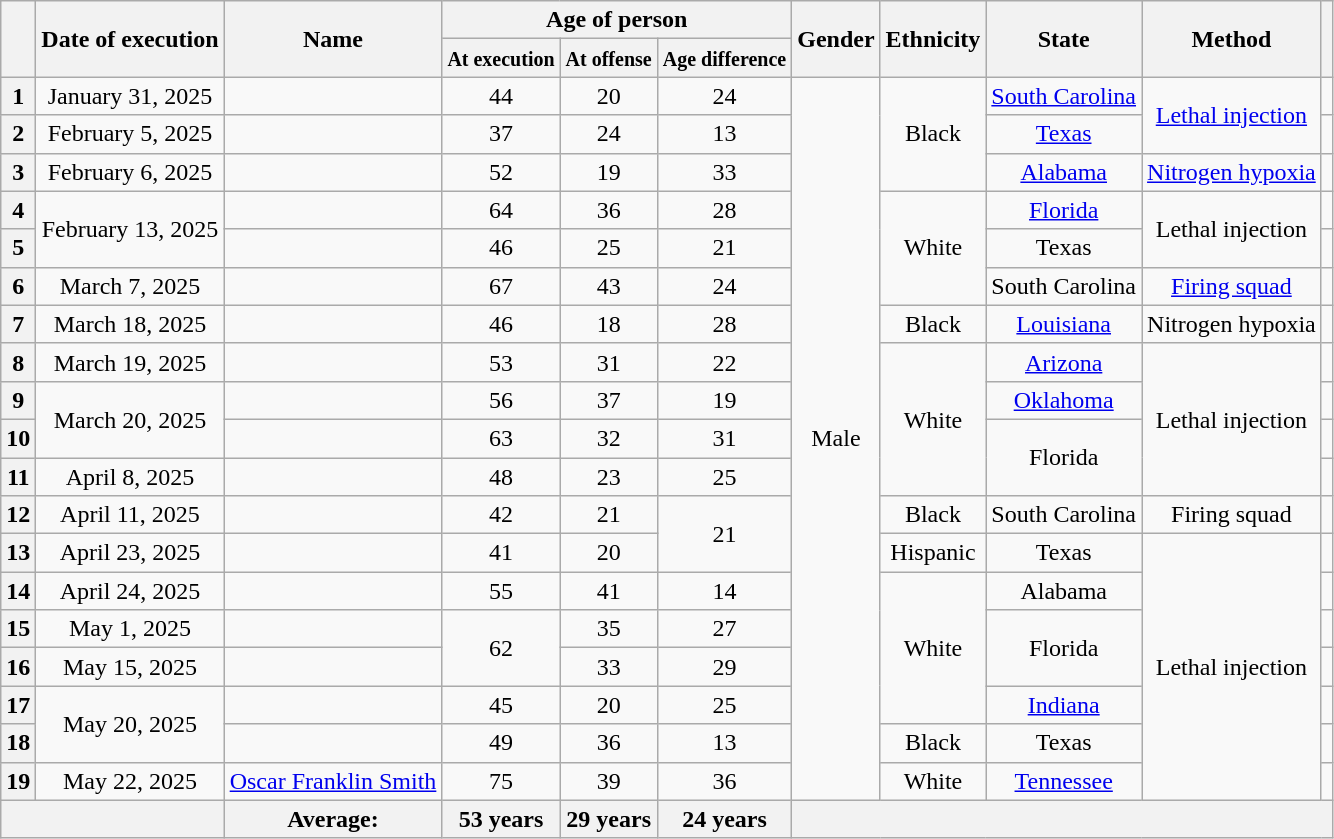<table class="wikitable sortable" style="text-align:center;">
<tr>
<th scope="col" rowspan="2"></th>
<th scope="col" rowspan="2" data-sort-type="date">Date of execution</th>
<th scope="col" rowspan="2">Name</th>
<th scope="col" colspan="3">Age of person</th>
<th scope="col" rowspan="2">Gender</th>
<th scope="col" rowspan="2">Ethnicity</th>
<th scope="col" rowspan="2">State</th>
<th scope="col" rowspan="2">Method</th>
<th scope="col" rowspan="2"></th>
</tr>
<tr>
<th scope="col"><small>At execution</small></th>
<th scope="col"><small>At offense</small></th>
<th scope="col"><small>Age difference</small></th>
</tr>
<tr>
<th scope="row">1</th>
<td>January 31, 2025</td>
<td></td>
<td>44</td>
<td>20</td>
<td>24</td>
<td rowspan="19">Male</td>
<td rowspan="3">Black</td>
<td><a href='#'>South Carolina</a></td>
<td rowspan="2"><a href='#'>Lethal injection</a></td>
<td></td>
</tr>
<tr>
<th scope="row">2</th>
<td>February 5, 2025</td>
<td></td>
<td>37</td>
<td>24</td>
<td>13</td>
<td><a href='#'>Texas</a></td>
<td></td>
</tr>
<tr>
<th scope="row">3</th>
<td>February 6, 2025</td>
<td></td>
<td>52</td>
<td>19</td>
<td>33</td>
<td><a href='#'>Alabama</a></td>
<td><a href='#'>Nitrogen hypoxia</a></td>
<td></td>
</tr>
<tr>
<th scope="row">4</th>
<td rowspan="2">February 13, 2025</td>
<td></td>
<td>64</td>
<td>36</td>
<td>28</td>
<td rowspan="3">White</td>
<td><a href='#'>Florida</a></td>
<td rowspan="2">Lethal injection</td>
<td></td>
</tr>
<tr>
<th scope="row">5</th>
<td></td>
<td>46</td>
<td>25</td>
<td>21</td>
<td>Texas</td>
<td></td>
</tr>
<tr>
<th scope="row">6</th>
<td>March 7, 2025</td>
<td></td>
<td>67</td>
<td>43</td>
<td>24</td>
<td>South Carolina</td>
<td><a href='#'>Firing squad</a></td>
<td></td>
</tr>
<tr>
<th scope="row">7</th>
<td>March 18, 2025</td>
<td></td>
<td>46</td>
<td>18</td>
<td>28</td>
<td>Black</td>
<td><a href='#'>Louisiana</a></td>
<td>Nitrogen hypoxia</td>
<td></td>
</tr>
<tr>
<th scope="row">8</th>
<td>March 19, 2025</td>
<td></td>
<td>53</td>
<td>31</td>
<td>22</td>
<td rowspan="4">White</td>
<td><a href='#'>Arizona</a></td>
<td rowspan="4">Lethal injection</td>
<td></td>
</tr>
<tr>
<th scope="row">9</th>
<td rowspan="2">March 20, 2025</td>
<td></td>
<td>56</td>
<td>37</td>
<td>19</td>
<td><a href='#'>Oklahoma</a></td>
<td></td>
</tr>
<tr>
<th scope="row">10</th>
<td></td>
<td>63</td>
<td>32</td>
<td>31</td>
<td rowspan="2">Florida</td>
<td></td>
</tr>
<tr>
<th scope="row">11</th>
<td>April 8, 2025</td>
<td></td>
<td>48</td>
<td>23</td>
<td>25</td>
<td></td>
</tr>
<tr>
<th scope="row">12</th>
<td>April 11, 2025</td>
<td></td>
<td>42</td>
<td>21</td>
<td rowspan="2">21</td>
<td>Black</td>
<td>South Carolina</td>
<td>Firing squad</td>
<td></td>
</tr>
<tr>
<th scope="row">13</th>
<td>April 23, 2025</td>
<td></td>
<td>41</td>
<td>20</td>
<td>Hispanic</td>
<td>Texas</td>
<td rowspan="7">Lethal injection</td>
<td></td>
</tr>
<tr>
<th scope="row">14</th>
<td>April 24, 2025</td>
<td></td>
<td>55</td>
<td>41</td>
<td>14</td>
<td rowspan="4">White</td>
<td>Alabama</td>
<td></td>
</tr>
<tr>
<th scope="row">15</th>
<td>May 1, 2025</td>
<td></td>
<td rowspan="2">62</td>
<td>35</td>
<td>27</td>
<td rowspan="2">Florida</td>
<td></td>
</tr>
<tr>
<th scope="row">16</th>
<td>May 15, 2025</td>
<td></td>
<td>33</td>
<td>29</td>
<td></td>
</tr>
<tr>
<th scope="row">17</th>
<td rowspan="2">May 20, 2025</td>
<td></td>
<td>45</td>
<td>20</td>
<td>25</td>
<td><a href='#'>Indiana</a></td>
<td></td>
</tr>
<tr>
<th scope="row">18</th>
<td></td>
<td>49</td>
<td>36</td>
<td>13</td>
<td>Black</td>
<td>Texas</td>
<td></td>
</tr>
<tr>
<th>19</th>
<td>May 22, 2025</td>
<td><a href='#'>Oscar Franklin Smith</a></td>
<td>75</td>
<td>39</td>
<td>36</td>
<td>White</td>
<td><a href='#'>Tennessee</a></td>
<td></td>
</tr>
<tr class="sortbottom">
<th colspan="2"></th>
<th>Average:</th>
<th>53 years </th>
<th>29 years</th>
<th>24 years</th>
<th colspan="5"></th>
</tr>
</table>
